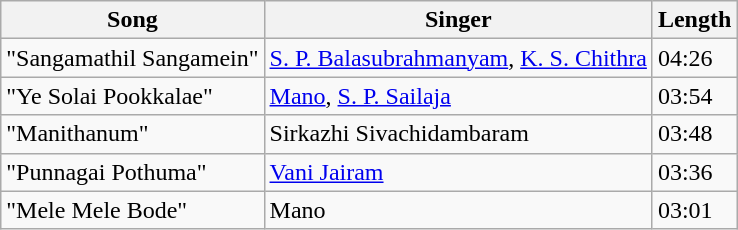<table class="wikitable">
<tr>
<th>Song</th>
<th>Singer</th>
<th>Length</th>
</tr>
<tr>
<td>"Sangamathil Sangamein"</td>
<td><a href='#'>S. P. Balasubrahmanyam</a>, <a href='#'>K. S. Chithra</a></td>
<td>04:26</td>
</tr>
<tr>
<td>"Ye Solai Pookkalae"</td>
<td><a href='#'>Mano</a>, <a href='#'>S. P. Sailaja</a></td>
<td>03:54</td>
</tr>
<tr>
<td>"Manithanum"</td>
<td>Sirkazhi Sivachidambaram</td>
<td>03:48</td>
</tr>
<tr>
<td>"Punnagai Pothuma"</td>
<td><a href='#'>Vani Jairam</a></td>
<td>03:36</td>
</tr>
<tr>
<td>"Mele Mele Bode"</td>
<td>Mano</td>
<td>03:01</td>
</tr>
</table>
